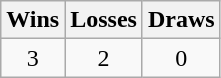<table class="wikitable">
<tr>
<th>Wins</th>
<th>Losses</th>
<th>Draws</th>
</tr>
<tr>
<td align="center">3</td>
<td align="center">2</td>
<td align="center">0</td>
</tr>
</table>
